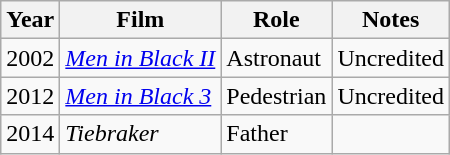<table class="wikitable sortable">
<tr>
<th>Year</th>
<th>Film</th>
<th>Role</th>
<th>Notes</th>
</tr>
<tr>
<td>2002</td>
<td><em><a href='#'>Men in Black II</a></em></td>
<td>Astronaut</td>
<td>Uncredited</td>
</tr>
<tr>
<td>2012</td>
<td><em><a href='#'>Men in Black 3</a></em></td>
<td>Pedestrian</td>
<td>Uncredited</td>
</tr>
<tr>
<td>2014</td>
<td><em>Tiebraker</em></td>
<td>Father</td>
<td></td>
</tr>
</table>
